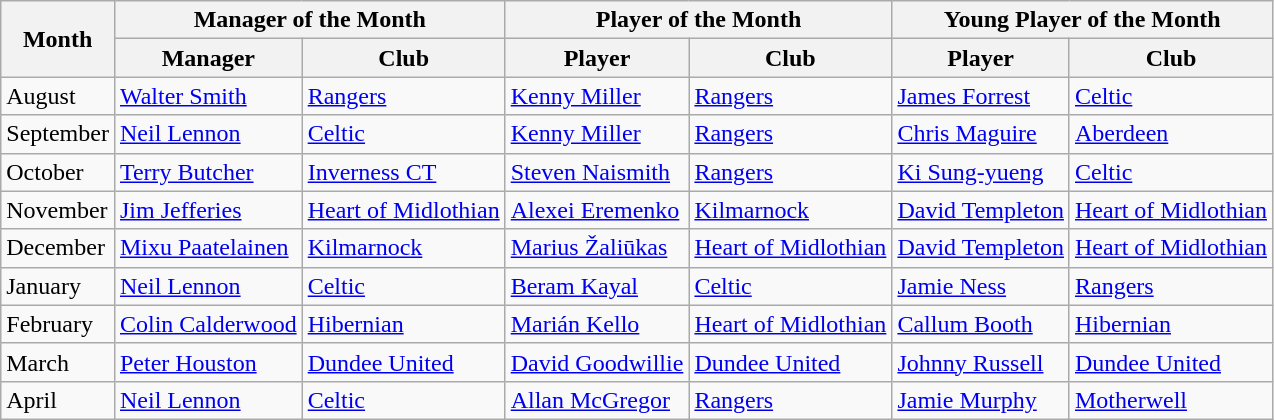<table class="wikitable">
<tr>
<th rowspan=2>Month</th>
<th colspan=2>Manager of the Month</th>
<th colspan=2>Player of the Month</th>
<th colspan=2>Young Player of the Month</th>
</tr>
<tr>
<th>Manager</th>
<th>Club</th>
<th>Player</th>
<th>Club</th>
<th>Player</th>
<th>Club</th>
</tr>
<tr>
<td>August</td>
<td> <a href='#'>Walter Smith</a></td>
<td><a href='#'>Rangers</a></td>
<td> <a href='#'>Kenny Miller</a></td>
<td><a href='#'>Rangers</a></td>
<td> <a href='#'>James Forrest</a></td>
<td><a href='#'>Celtic</a></td>
</tr>
<tr>
<td>September</td>
<td> <a href='#'>Neil Lennon</a></td>
<td><a href='#'>Celtic</a></td>
<td> <a href='#'>Kenny Miller</a></td>
<td><a href='#'>Rangers</a></td>
<td> <a href='#'>Chris Maguire</a></td>
<td><a href='#'>Aberdeen</a></td>
</tr>
<tr>
<td>October</td>
<td> <a href='#'>Terry Butcher</a></td>
<td><a href='#'>Inverness CT</a></td>
<td> <a href='#'>Steven Naismith</a></td>
<td><a href='#'>Rangers</a></td>
<td> <a href='#'>Ki Sung-yueng</a></td>
<td><a href='#'>Celtic</a></td>
</tr>
<tr>
<td>November</td>
<td> <a href='#'>Jim Jefferies</a></td>
<td><a href='#'>Heart of Midlothian</a></td>
<td> <a href='#'>Alexei Eremenko</a></td>
<td><a href='#'>Kilmarnock</a></td>
<td> <a href='#'>David Templeton</a></td>
<td><a href='#'>Heart of Midlothian</a></td>
</tr>
<tr>
<td>December</td>
<td> <a href='#'>Mixu Paatelainen</a></td>
<td><a href='#'>Kilmarnock</a></td>
<td> <a href='#'>Marius Žaliūkas</a></td>
<td><a href='#'>Heart of Midlothian</a></td>
<td> <a href='#'>David Templeton</a></td>
<td><a href='#'>Heart of Midlothian</a></td>
</tr>
<tr>
<td>January</td>
<td> <a href='#'>Neil Lennon</a></td>
<td><a href='#'>Celtic</a></td>
<td> <a href='#'>Beram Kayal</a></td>
<td><a href='#'>Celtic</a></td>
<td> <a href='#'>Jamie Ness</a></td>
<td><a href='#'>Rangers</a></td>
</tr>
<tr>
<td>February</td>
<td> <a href='#'>Colin Calderwood</a></td>
<td><a href='#'>Hibernian</a></td>
<td> <a href='#'>Marián Kello</a></td>
<td><a href='#'>Heart of Midlothian</a></td>
<td> <a href='#'>Callum Booth</a></td>
<td><a href='#'>Hibernian</a></td>
</tr>
<tr>
<td>March</td>
<td> <a href='#'>Peter Houston</a></td>
<td><a href='#'>Dundee United</a></td>
<td> <a href='#'>David Goodwillie</a></td>
<td><a href='#'>Dundee United</a></td>
<td> <a href='#'>Johnny Russell</a></td>
<td><a href='#'>Dundee United</a></td>
</tr>
<tr>
<td>April</td>
<td> <a href='#'>Neil Lennon</a></td>
<td><a href='#'>Celtic</a></td>
<td> <a href='#'>Allan McGregor</a></td>
<td><a href='#'>Rangers</a></td>
<td> <a href='#'>Jamie Murphy</a></td>
<td><a href='#'>Motherwell</a></td>
</tr>
</table>
